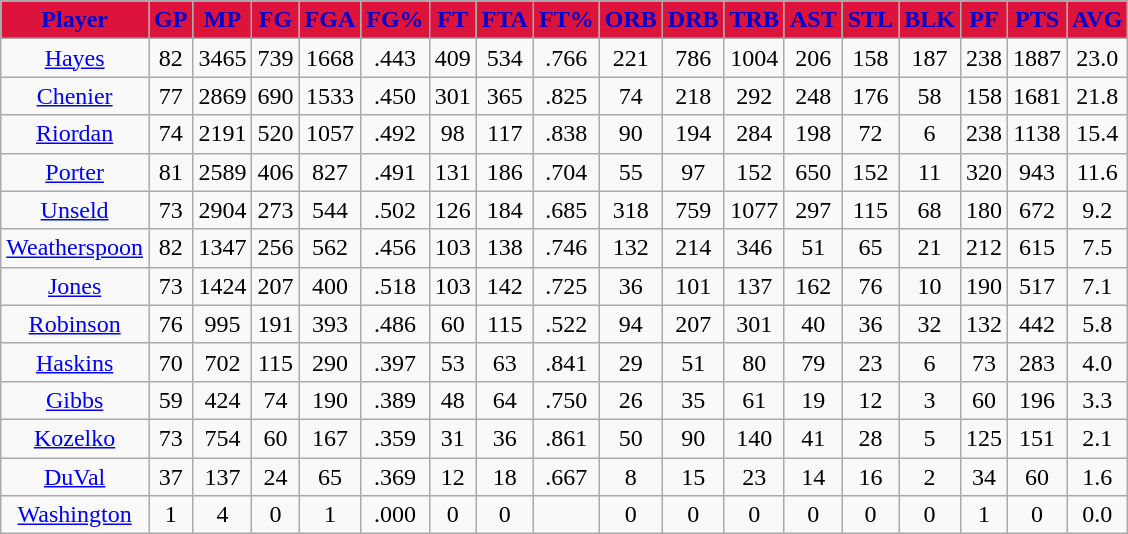<table class="wikitable">
<tr>
<th style="color:#0000CD; background:#DC143C;">Player</th>
<th style="color:#0000CD; background:#DC143C;">GP</th>
<th style="color:#0000CD; background:#DC143C;">MP</th>
<th style="color:#0000CD; background:#DC143C;">FG</th>
<th style="color:#0000CD; background:#DC143C;">FGA</th>
<th style="color:#0000CD; background:#DC143C;">FG%</th>
<th style="color:#0000CD; background:#DC143C;">FT</th>
<th style="color:#0000CD; background:#DC143C;">FTA</th>
<th style="color:#0000CD; background:#DC143C;">FT%</th>
<th style="color:#0000CD; background:#DC143C;">ORB</th>
<th style="color:#0000CD; background:#DC143C;">DRB</th>
<th style="color:#0000CD; background:#DC143C;">TRB</th>
<th style="color:#0000CD; background:#DC143C;">AST</th>
<th style="color:#0000CD; background:#DC143C;">STL</th>
<th style="color:#0000CD; background:#DC143C;">BLK</th>
<th style="color:#0000CD; background:#DC143C;">PF</th>
<th style="color:#0000CD; background:#DC143C;">PTS</th>
<th style="color:#0000CD; background:#DC143C;">AVG</th>
</tr>
<tr align="center">
<td><a href='#'>Hayes</a></td>
<td>82</td>
<td>3465</td>
<td>739</td>
<td>1668</td>
<td>.443</td>
<td>409</td>
<td>534</td>
<td>.766</td>
<td>221</td>
<td>786</td>
<td>1004</td>
<td>206</td>
<td>158</td>
<td>187</td>
<td>238</td>
<td>1887</td>
<td>23.0</td>
</tr>
<tr align="center">
<td><a href='#'>Chenier</a></td>
<td>77</td>
<td>2869</td>
<td>690</td>
<td>1533</td>
<td>.450</td>
<td>301</td>
<td>365</td>
<td>.825</td>
<td>74</td>
<td>218</td>
<td>292</td>
<td>248</td>
<td>176</td>
<td>58</td>
<td>158</td>
<td>1681</td>
<td>21.8</td>
</tr>
<tr align="center">
<td><a href='#'>Riordan</a></td>
<td>74</td>
<td>2191</td>
<td>520</td>
<td>1057</td>
<td>.492</td>
<td>98</td>
<td>117</td>
<td>.838</td>
<td>90</td>
<td>194</td>
<td>284</td>
<td>198</td>
<td>72</td>
<td>6</td>
<td>238</td>
<td>1138</td>
<td>15.4</td>
</tr>
<tr align="center">
<td><a href='#'>Porter</a></td>
<td>81</td>
<td>2589</td>
<td>406</td>
<td>827</td>
<td>.491</td>
<td>131</td>
<td>186</td>
<td>.704</td>
<td>55</td>
<td>97</td>
<td>152</td>
<td>650</td>
<td>152</td>
<td>11</td>
<td>320</td>
<td>943</td>
<td>11.6</td>
</tr>
<tr align="center">
<td><a href='#'>Unseld</a></td>
<td>73</td>
<td>2904</td>
<td>273</td>
<td>544</td>
<td>.502</td>
<td>126</td>
<td>184</td>
<td>.685</td>
<td>318</td>
<td>759</td>
<td>1077</td>
<td>297</td>
<td>115</td>
<td>68</td>
<td>180</td>
<td>672</td>
<td>9.2</td>
</tr>
<tr align="center">
<td><a href='#'>Weatherspoon</a></td>
<td>82</td>
<td>1347</td>
<td>256</td>
<td>562</td>
<td>.456</td>
<td>103</td>
<td>138</td>
<td>.746</td>
<td>132</td>
<td>214</td>
<td>346</td>
<td>51</td>
<td>65</td>
<td>21</td>
<td>212</td>
<td>615</td>
<td>7.5</td>
</tr>
<tr align="center">
<td><a href='#'>Jones</a></td>
<td>73</td>
<td>1424</td>
<td>207</td>
<td>400</td>
<td>.518</td>
<td>103</td>
<td>142</td>
<td>.725</td>
<td>36</td>
<td>101</td>
<td>137</td>
<td>162</td>
<td>76</td>
<td>10</td>
<td>190</td>
<td>517</td>
<td>7.1</td>
</tr>
<tr align="center">
<td><a href='#'>Robinson</a></td>
<td>76</td>
<td>995</td>
<td>191</td>
<td>393</td>
<td>.486</td>
<td>60</td>
<td>115</td>
<td>.522</td>
<td>94</td>
<td>207</td>
<td>301</td>
<td>40</td>
<td>36</td>
<td>32</td>
<td>132</td>
<td>442</td>
<td>5.8</td>
</tr>
<tr align="center">
<td><a href='#'>Haskins</a></td>
<td>70</td>
<td>702</td>
<td>115</td>
<td>290</td>
<td>.397</td>
<td>53</td>
<td>63</td>
<td>.841</td>
<td>29</td>
<td>51</td>
<td>80</td>
<td>79</td>
<td>23</td>
<td>6</td>
<td>73</td>
<td>283</td>
<td>4.0</td>
</tr>
<tr align="center">
<td><a href='#'>Gibbs</a></td>
<td>59</td>
<td>424</td>
<td>74</td>
<td>190</td>
<td>.389</td>
<td>48</td>
<td>64</td>
<td>.750</td>
<td>26</td>
<td>35</td>
<td>61</td>
<td>19</td>
<td>12</td>
<td>3</td>
<td>60</td>
<td>196</td>
<td>3.3</td>
</tr>
<tr align="center">
<td><a href='#'>Kozelko</a></td>
<td>73</td>
<td>754</td>
<td>60</td>
<td>167</td>
<td>.359</td>
<td>31</td>
<td>36</td>
<td>.861</td>
<td>50</td>
<td>90</td>
<td>140</td>
<td>41</td>
<td>28</td>
<td>5</td>
<td>125</td>
<td>151</td>
<td>2.1</td>
</tr>
<tr align="center">
<td><a href='#'>DuVal</a></td>
<td>37</td>
<td>137</td>
<td>24</td>
<td>65</td>
<td>.369</td>
<td>12</td>
<td>18</td>
<td>.667</td>
<td>8</td>
<td>15</td>
<td>23</td>
<td>14</td>
<td>16</td>
<td>2</td>
<td>34</td>
<td>60</td>
<td>1.6</td>
</tr>
<tr align="center">
<td><a href='#'>Washington</a></td>
<td>1</td>
<td>4</td>
<td>0</td>
<td>1</td>
<td>.000</td>
<td>0</td>
<td>0</td>
<td></td>
<td>0</td>
<td>0</td>
<td>0</td>
<td>0</td>
<td>0</td>
<td>0</td>
<td>1</td>
<td>0</td>
<td>0.0</td>
</tr>
</table>
